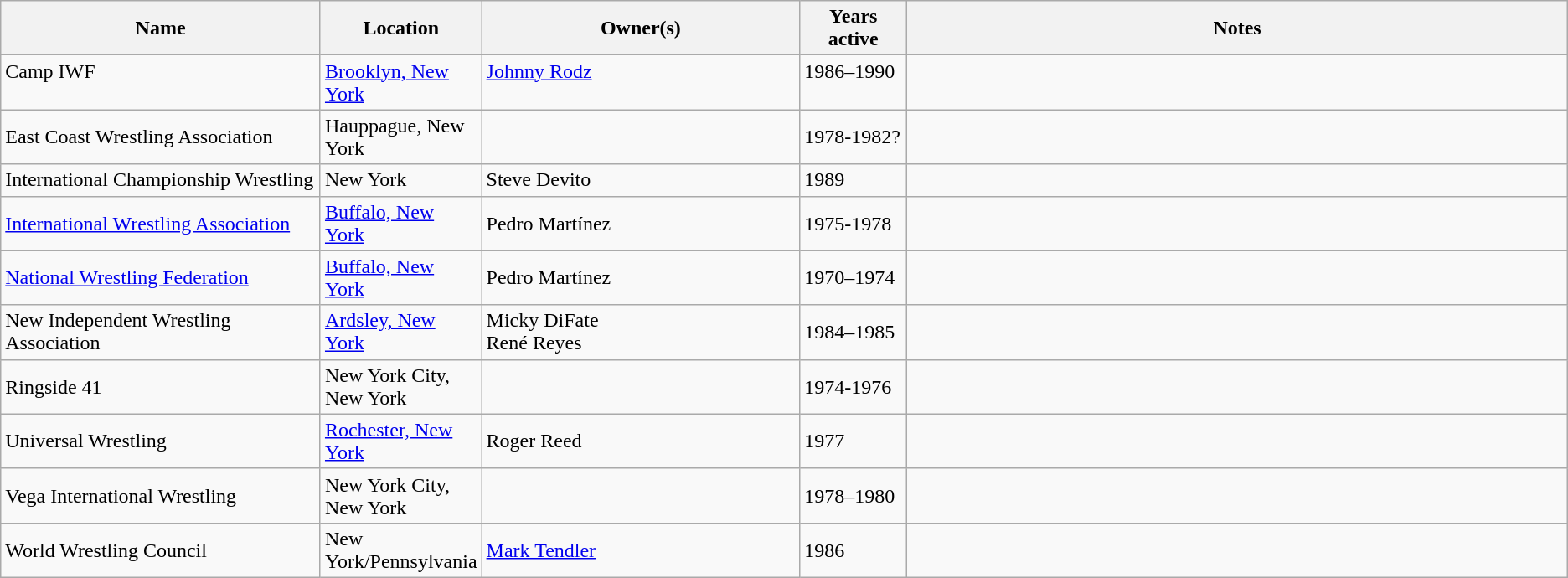<table class=wikitable>
<tr>
<th width="21%">Name</th>
<th width="7%">Location</th>
<th width="21%">Owner(s)</th>
<th width="7%">Years active</th>
<th width="55%">Notes</th>
</tr>
<tr valign="top">
<td>Camp IWF</td>
<td><a href='#'>Brooklyn, New York</a></td>
<td><a href='#'>Johnny Rodz</a></td>
<td>1986–1990</td>
<td></td>
</tr>
<tr>
<td>East Coast Wrestling Association</td>
<td>Hauppague, New York</td>
<td></td>
<td>1978-1982?</td>
<td></td>
</tr>
<tr>
<td>International Championship Wrestling</td>
<td>New York</td>
<td>Steve Devito</td>
<td>1989</td>
<td></td>
</tr>
<tr>
<td><a href='#'>International Wrestling Association</a></td>
<td><a href='#'>Buffalo, New York</a></td>
<td>Pedro Martínez</td>
<td>1975-1978</td>
<td></td>
</tr>
<tr>
<td><a href='#'>National Wrestling Federation</a></td>
<td><a href='#'>Buffalo, New York</a></td>
<td>Pedro Martínez</td>
<td>1970–1974</td>
<td></td>
</tr>
<tr>
<td>New Independent Wrestling Association</td>
<td><a href='#'>Ardsley, New York</a></td>
<td>Micky DiFate<br>René Reyes</td>
<td>1984–1985</td>
<td></td>
</tr>
<tr>
<td>Ringside 41</td>
<td>New York City, New York</td>
<td></td>
<td>1974-1976</td>
<td></td>
</tr>
<tr>
<td>Universal Wrestling</td>
<td><a href='#'>Rochester, New York</a></td>
<td>Roger Reed</td>
<td>1977</td>
<td></td>
</tr>
<tr>
<td>Vega International Wrestling</td>
<td>New York City, New York</td>
<td></td>
<td>1978–1980</td>
<td></td>
</tr>
<tr>
<td>World Wrestling Council</td>
<td>New York/Pennsylvania</td>
<td><a href='#'>Mark Tendler</a></td>
<td>1986</td>
<td></td>
</tr>
</table>
